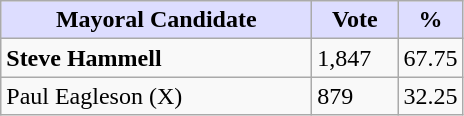<table class="wikitable">
<tr>
<th style="background:#ddf; width:200px;">Mayoral Candidate</th>
<th style="background:#ddf; width:50px;">Vote</th>
<th style="background:#ddf; width:30px;">%</th>
</tr>
<tr>
<td><strong>Steve Hammell</strong></td>
<td>1,847</td>
<td>67.75</td>
</tr>
<tr>
<td>Paul Eagleson (X)</td>
<td>879</td>
<td>32.25</td>
</tr>
</table>
